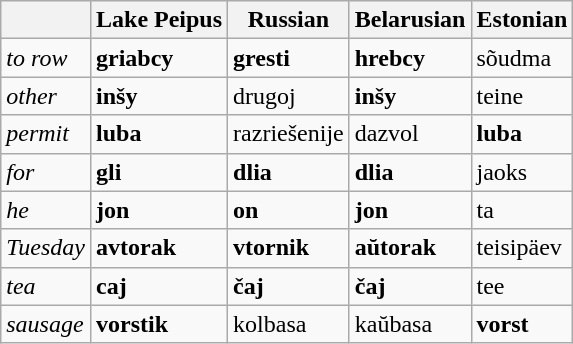<table class="wikitable" |>
<tr>
<th></th>
<th>Lake Peipus</th>
<th>Russian</th>
<th>Belarusian</th>
<th>Estonian</th>
</tr>
<tr>
<td><em>to row</em></td>
<td><strong>griabcy</strong></td>
<td><strong>gresti</strong></td>
<td><strong>hrebcy</strong></td>
<td>sõudma</td>
</tr>
<tr>
<td><em>other</em></td>
<td><strong>inšy</strong></td>
<td>drugoj</td>
<td><strong>inšy</strong></td>
<td>teine</td>
</tr>
<tr>
<td><em>permit</em></td>
<td><strong>luba</strong></td>
<td>razriešenije</td>
<td>dazvol</td>
<td><strong>luba</strong></td>
</tr>
<tr>
<td><em>for</em></td>
<td><strong>gli</strong></td>
<td><strong>dlia</strong></td>
<td><strong>dlia</strong></td>
<td>jaoks</td>
</tr>
<tr>
<td><em>he</em></td>
<td><strong>jon</strong></td>
<td><strong>on</strong></td>
<td><strong>jon</strong></td>
<td>ta</td>
</tr>
<tr>
<td><em>Tuesday</em></td>
<td><strong>avtorak</strong></td>
<td><strong>vtornik</strong></td>
<td><strong>aŭtorak</strong></td>
<td>teisipäev</td>
</tr>
<tr>
<td><em>tea</em></td>
<td><strong>caj</strong></td>
<td><strong>čaj</strong></td>
<td><strong>čaj</strong></td>
<td>tee</td>
</tr>
<tr>
<td><em>sausage</em></td>
<td><strong>vorstik</strong></td>
<td>kolbasa</td>
<td>kaŭbasa</td>
<td><strong>vorst</strong></td>
</tr>
</table>
